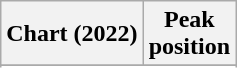<table class="wikitable sortable plainrowheaders" style="text-align:center">
<tr>
<th scope="col">Chart (2022)</th>
<th scope="col">Peak<br>position</th>
</tr>
<tr>
</tr>
<tr>
</tr>
<tr>
</tr>
</table>
